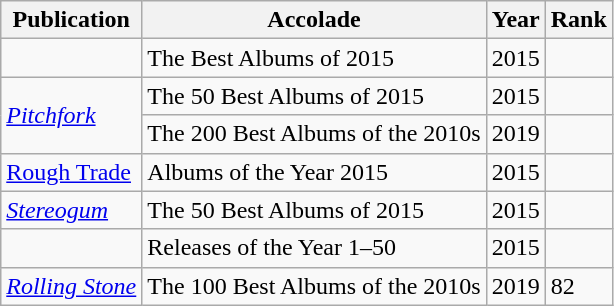<table class="sortable wikitable">
<tr>
<th>Publication</th>
<th>Accolade</th>
<th>Year</th>
<th>Rank</th>
</tr>
<tr>
<td></td>
<td>The Best Albums of 2015</td>
<td>2015</td>
<td></td>
</tr>
<tr>
<td rowspan="2"><em><a href='#'>Pitchfork</a></em></td>
<td>The 50 Best Albums of 2015</td>
<td>2015</td>
<td></td>
</tr>
<tr>
<td>The 200 Best Albums of the 2010s</td>
<td>2019</td>
<td></td>
</tr>
<tr>
<td><a href='#'>Rough Trade</a></td>
<td>Albums of the Year 2015</td>
<td>2015</td>
<td></td>
</tr>
<tr>
<td><em><a href='#'>Stereogum</a></em></td>
<td>The 50 Best Albums of 2015</td>
<td>2015</td>
<td></td>
</tr>
<tr>
<td></td>
<td>Releases of the Year 1–50</td>
<td>2015</td>
<td></td>
</tr>
<tr>
<td><em><a href='#'>Rolling Stone</a></em></td>
<td>The 100 Best Albums of the 2010s</td>
<td>2019</td>
<td>82</td>
</tr>
</table>
